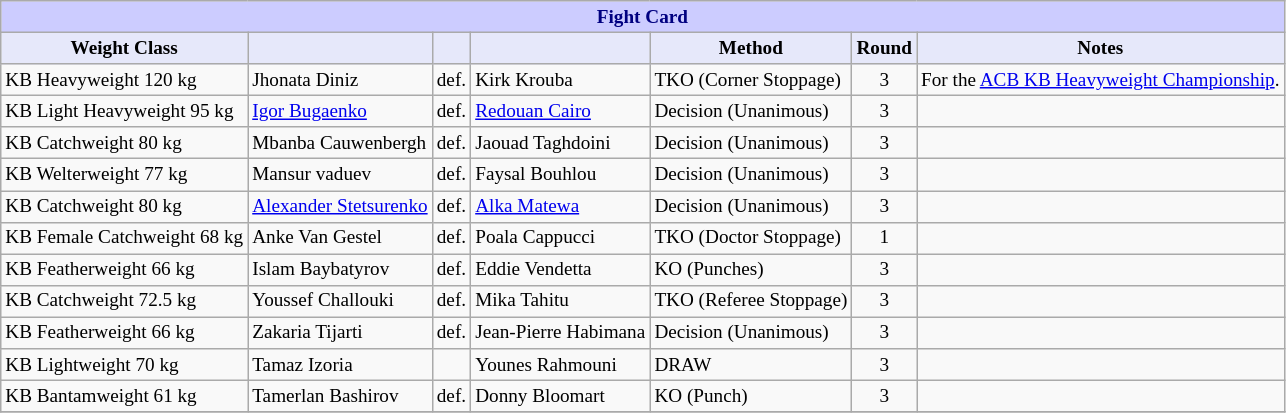<table class="wikitable" style="font-size: 80%;">
<tr>
<th colspan="8" style="background-color: #ccf; color: #000080; text-align: center;"><strong>Fight Card</strong></th>
</tr>
<tr>
<th colspan="1" style="background-color: #E6E8FA; color: #000000; text-align: center;">Weight Class</th>
<th colspan="1" style="background-color: #E6E8FA; color: #000000; text-align: center;"></th>
<th colspan="1" style="background-color: #E6E8FA; color: #000000; text-align: center;"></th>
<th colspan="1" style="background-color: #E6E8FA; color: #000000; text-align: center;"></th>
<th colspan="1" style="background-color: #E6E8FA; color: #000000; text-align: center;">Method</th>
<th colspan="1" style="background-color: #E6E8FA; color: #000000; text-align: center;">Round</th>
<th colspan="1" style="background-color: #E6E8FA; color: #000000; text-align: center;">Notes</th>
</tr>
<tr>
<td>KB Heavyweight 120 kg</td>
<td> Jhonata Diniz</td>
<td>def.</td>
<td> Kirk Krouba</td>
<td>TKO (Corner Stoppage)</td>
<td align=center>3</td>
<td>For the <a href='#'>ACB KB Heavyweight Championship</a>.</td>
</tr>
<tr>
<td>KB Light Heavyweight 95 kg</td>
<td> <a href='#'>Igor Bugaenko</a></td>
<td>def.</td>
<td> <a href='#'>Redouan Cairo</a></td>
<td>Decision (Unanimous)</td>
<td align=center>3</td>
<td></td>
</tr>
<tr>
<td>KB Catchweight 80 kg</td>
<td> Mbanba Cauwenbergh</td>
<td>def.</td>
<td> Jaouad Taghdoini</td>
<td>Decision (Unanimous)</td>
<td align=center>3</td>
<td></td>
</tr>
<tr>
<td>KB Welterweight 77 kg</td>
<td> Mansur vaduev</td>
<td>def.</td>
<td> Faysal Bouhlou</td>
<td>Decision (Unanimous)</td>
<td align=center>3</td>
<td></td>
</tr>
<tr>
<td>KB Catchweight 80 kg</td>
<td> <a href='#'>Alexander Stetsurenko</a></td>
<td>def.</td>
<td> <a href='#'>Alka Matewa</a></td>
<td>Decision (Unanimous)</td>
<td align=center>3</td>
<td></td>
</tr>
<tr>
<td>KB Female Catchweight 68 kg</td>
<td> Anke Van Gestel</td>
<td>def.</td>
<td> Poala Cappucci</td>
<td>TKO (Doctor Stoppage)</td>
<td align=center>1</td>
<td></td>
</tr>
<tr>
<td>KB Featherweight 66 kg</td>
<td> Islam Baybatyrov</td>
<td>def.</td>
<td> Eddie Vendetta</td>
<td>KO (Punches)</td>
<td align=center>3</td>
<td></td>
</tr>
<tr>
<td>KB Catchweight 72.5 kg</td>
<td> Youssef Challouki</td>
<td>def.</td>
<td> Mika Tahitu</td>
<td>TKO (Referee Stoppage)</td>
<td align=center>3</td>
<td></td>
</tr>
<tr>
<td>KB Featherweight 66 kg</td>
<td> Zakaria Tijarti</td>
<td>def.</td>
<td> Jean-Pierre Habimana</td>
<td>Decision (Unanimous)</td>
<td align=center>3</td>
<td></td>
</tr>
<tr>
<td>KB Lightweight 70 kg</td>
<td> Tamaz Izoria</td>
<td></td>
<td> Younes Rahmouni</td>
<td>DRAW</td>
<td align=center>3</td>
<td></td>
</tr>
<tr>
<td>KB Bantamweight 61 kg</td>
<td> Tamerlan Bashirov</td>
<td>def.</td>
<td> Donny Bloomart</td>
<td>KO (Punch)</td>
<td align=center>3</td>
<td></td>
</tr>
<tr>
</tr>
</table>
